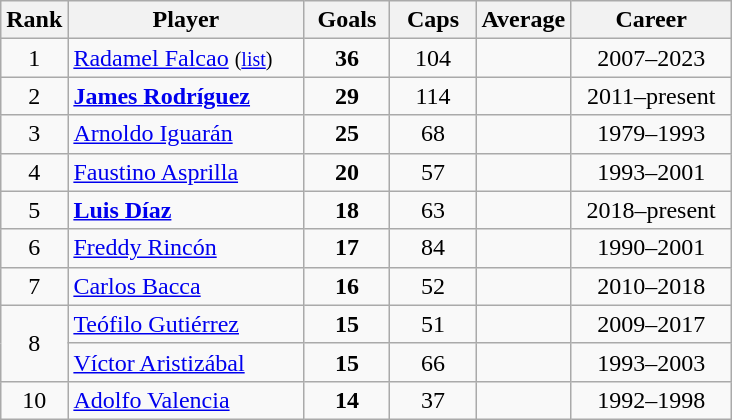<table class="wikitable sortable" style="text-align:center;">
<tr>
<th width="30">Rank</th>
<th style="width:150px;">Player</th>
<th width="50">Goals</th>
<th width="50">Caps</th>
<th width="50">Average</th>
<th style="width:100px;">Career</th>
</tr>
<tr>
<td>1</td>
<td style="text-align:left"><a href='#'>Radamel Falcao</a> <small>(<a href='#'>list</a>)</small></td>
<td><strong>36</strong></td>
<td>104</td>
<td></td>
<td>2007–2023</td>
</tr>
<tr>
<td>2</td>
<td style="text-align:left"><strong><a href='#'>James Rodríguez</a></strong></td>
<td><strong>29</strong></td>
<td>114</td>
<td></td>
<td>2011–present</td>
</tr>
<tr>
<td>3</td>
<td style="text-align:left"><a href='#'>Arnoldo Iguarán</a></td>
<td><strong>25</strong></td>
<td>68</td>
<td></td>
<td>1979–1993</td>
</tr>
<tr>
<td>4</td>
<td style="text-align:left"><a href='#'>Faustino Asprilla</a></td>
<td><strong>20</strong></td>
<td>57</td>
<td></td>
<td>1993–2001</td>
</tr>
<tr>
<td>5</td>
<td style="text-align:left"><strong><a href='#'>Luis Díaz</a></strong></td>
<td><strong>18</strong></td>
<td>63</td>
<td></td>
<td>2018–present</td>
</tr>
<tr>
<td>6</td>
<td style="text-align:left"><a href='#'>Freddy Rincón</a></td>
<td><strong>17</strong></td>
<td>84</td>
<td></td>
<td>1990–2001</td>
</tr>
<tr>
<td>7</td>
<td style="text-align:left"><a href='#'>Carlos Bacca</a></td>
<td><strong>16</strong></td>
<td>52</td>
<td></td>
<td>2010–2018</td>
</tr>
<tr>
<td rowspan="2">8</td>
<td style="text-align: left"><a href='#'>Teófilo Gutiérrez</a></td>
<td><strong>15</strong></td>
<td>51</td>
<td></td>
<td>2009–2017</td>
</tr>
<tr>
<td style="text-align: left"><a href='#'>Víctor Aristizábal</a></td>
<td><strong>15</strong></td>
<td>66</td>
<td></td>
<td>1993–2003</td>
</tr>
<tr>
<td>10</td>
<td style="text-align:left"><a href='#'>Adolfo Valencia</a></td>
<td><strong>14</strong></td>
<td>37</td>
<td></td>
<td>1992–1998</td>
</tr>
</table>
